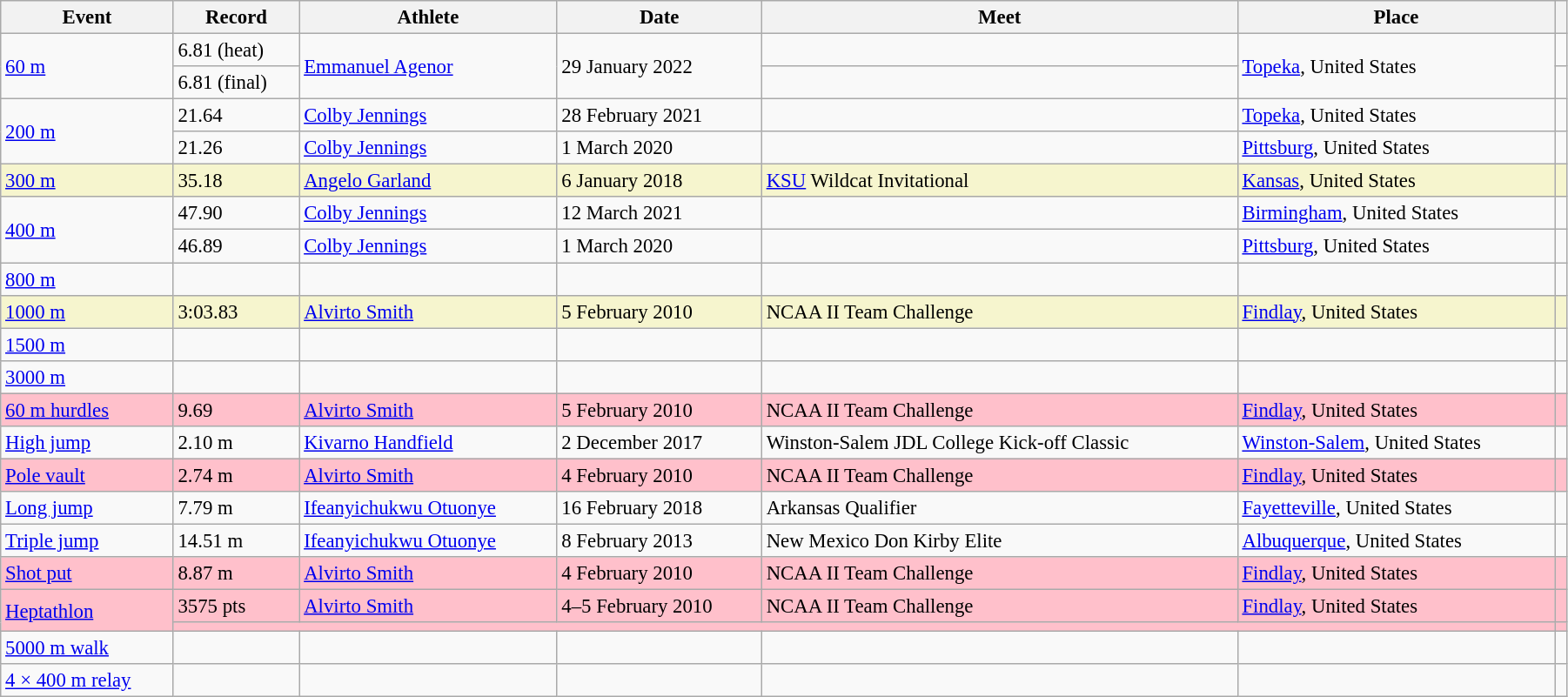<table class="wikitable" style="font-size:95%; width: 95%;">
<tr>
<th>Event</th>
<th>Record</th>
<th>Athlete</th>
<th>Date</th>
<th>Meet</th>
<th>Place</th>
<th></th>
</tr>
<tr>
<td rowspan=2><a href='#'>60 m</a></td>
<td>6.81 (heat)</td>
<td rowspan=2><a href='#'>Emmanuel Agenor</a></td>
<td rowspan=2>29 January 2022</td>
<td></td>
<td rowspan=2><a href='#'>Topeka</a>, United States</td>
<td></td>
</tr>
<tr>
<td>6.81 (final)</td>
<td></td>
</tr>
<tr>
<td rowspan=2><a href='#'>200 m</a></td>
<td>21.64</td>
<td><a href='#'>Colby Jennings</a></td>
<td>28 February 2021</td>
<td></td>
<td><a href='#'>Topeka</a>, United States</td>
<td></td>
</tr>
<tr>
<td>21.26 </td>
<td><a href='#'>Colby Jennings</a></td>
<td>1 March 2020</td>
<td></td>
<td><a href='#'>Pittsburg</a>, United States</td>
<td></td>
</tr>
<tr style="background:#f6F5CE;">
<td><a href='#'>300 m</a></td>
<td>35.18</td>
<td><a href='#'>Angelo Garland</a></td>
<td>6 January 2018</td>
<td><a href='#'>KSU</a> Wildcat Invitational</td>
<td><a href='#'>Kansas</a>, United States</td>
<td></td>
</tr>
<tr>
<td rowspan=2><a href='#'>400 m</a></td>
<td>47.90</td>
<td><a href='#'>Colby Jennings</a></td>
<td>12 March 2021</td>
<td></td>
<td><a href='#'>Birmingham</a>, United States</td>
<td></td>
</tr>
<tr>
<td>46.89 </td>
<td><a href='#'>Colby Jennings</a></td>
<td>1 March 2020</td>
<td></td>
<td><a href='#'>Pittsburg</a>, United States</td>
<td></td>
</tr>
<tr>
<td><a href='#'>800 m</a></td>
<td></td>
<td></td>
<td></td>
<td></td>
<td></td>
<td></td>
</tr>
<tr style="background:#f6F5CE;">
<td><a href='#'>1000 m</a></td>
<td>3:03.83 </td>
<td><a href='#'>Alvirto Smith</a></td>
<td>5 February 2010</td>
<td>NCAA II Team Challenge</td>
<td><a href='#'>Findlay</a>, United States</td>
<td></td>
</tr>
<tr>
<td><a href='#'>1500 m</a></td>
<td></td>
<td></td>
<td></td>
<td></td>
<td></td>
<td></td>
</tr>
<tr>
<td><a href='#'>3000 m</a></td>
<td></td>
<td></td>
<td></td>
<td></td>
<td></td>
<td></td>
</tr>
<tr style="background:pink">
<td><a href='#'>60 m hurdles</a></td>
<td>9.69 </td>
<td><a href='#'>Alvirto Smith</a></td>
<td>5 February 2010</td>
<td>NCAA II Team Challenge</td>
<td><a href='#'>Findlay</a>, United States</td>
<td></td>
</tr>
<tr>
<td><a href='#'>High jump</a></td>
<td>2.10 m</td>
<td><a href='#'>Kivarno Handfield</a></td>
<td>2 December 2017</td>
<td>Winston-Salem JDL College Kick-off Classic</td>
<td><a href='#'>Winston-Salem</a>, United States</td>
<td></td>
</tr>
<tr style="background:pink">
<td><a href='#'>Pole vault</a></td>
<td>2.74 m </td>
<td><a href='#'>Alvirto Smith</a></td>
<td>4 February 2010</td>
<td>NCAA II Team Challenge</td>
<td><a href='#'>Findlay</a>, United States</td>
<td></td>
</tr>
<tr>
<td><a href='#'>Long jump</a></td>
<td>7.79 m</td>
<td><a href='#'>Ifeanyichukwu Otuonye</a></td>
<td>16 February 2018</td>
<td>Arkansas Qualifier</td>
<td><a href='#'>Fayetteville</a>, United States</td>
<td></td>
</tr>
<tr>
<td><a href='#'>Triple jump</a></td>
<td>14.51 m  </td>
<td><a href='#'>Ifeanyichukwu Otuonye</a></td>
<td>8 February 2013</td>
<td>New Mexico Don Kirby Elite</td>
<td><a href='#'>Albuquerque</a>, United States</td>
<td></td>
</tr>
<tr style="background:pink">
<td><a href='#'>Shot put</a></td>
<td>8.87 m </td>
<td><a href='#'>Alvirto Smith</a></td>
<td>4 February 2010</td>
<td>NCAA II Team Challenge</td>
<td><a href='#'>Findlay</a>, United States</td>
<td></td>
</tr>
<tr style="background:pink">
<td rowspan=2><a href='#'>Heptathlon</a></td>
<td>3575 pts</td>
<td><a href='#'>Alvirto Smith</a></td>
<td>4–5 February 2010</td>
<td>NCAA II Team Challenge</td>
<td><a href='#'>Findlay</a>, United States</td>
<td></td>
</tr>
<tr style="background:pink">
<td colspan=5></td>
<td></td>
</tr>
<tr>
<td><a href='#'>5000 m walk</a></td>
<td></td>
<td></td>
<td></td>
<td></td>
<td></td>
<td></td>
</tr>
<tr>
<td><a href='#'>4 × 400 m relay</a></td>
<td></td>
<td></td>
<td></td>
<td></td>
<td></td>
<td></td>
</tr>
</table>
